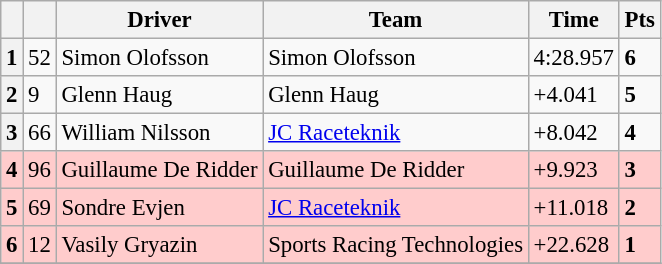<table class=wikitable style="font-size:95%">
<tr>
<th></th>
<th></th>
<th>Driver</th>
<th>Team</th>
<th>Time</th>
<th>Pts</th>
</tr>
<tr>
<th>1</th>
<td>52</td>
<td> Simon Olofsson</td>
<td>Simon Olofsson</td>
<td>4:28.957</td>
<td><strong>6</strong></td>
</tr>
<tr>
<th>2</th>
<td>9</td>
<td> Glenn Haug</td>
<td>Glenn Haug</td>
<td>+4.041</td>
<td><strong>5</strong></td>
</tr>
<tr>
<th>3</th>
<td>66</td>
<td> William Nilsson</td>
<td><a href='#'>JC Raceteknik</a></td>
<td>+8.042</td>
<td><strong>4</strong></td>
</tr>
<tr>
<th style="background:#ffcccc;">4</th>
<td style="background:#ffcccc;">96</td>
<td style="background:#ffcccc;"> Guillaume De Ridder</td>
<td style="background:#ffcccc;">Guillaume De Ridder</td>
<td style="background:#ffcccc;">+9.923</td>
<td style="background:#ffcccc;"><strong>3</strong></td>
</tr>
<tr>
<th style="background:#ffcccc;">5</th>
<td style="background:#ffcccc;">69</td>
<td style="background:#ffcccc;"> Sondre Evjen</td>
<td style="background:#ffcccc;"><a href='#'>JC Raceteknik</a></td>
<td style="background:#ffcccc;">+11.018</td>
<td style="background:#ffcccc;"><strong>2</strong></td>
</tr>
<tr>
<th style="background:#ffcccc;">6</th>
<td style="background:#ffcccc;">12</td>
<td style="background:#ffcccc;"> Vasily Gryazin</td>
<td style="background:#ffcccc;">Sports Racing Technologies</td>
<td style="background:#ffcccc;">+22.628</td>
<td style="background:#ffcccc;"><strong>1</strong></td>
</tr>
<tr>
</tr>
</table>
